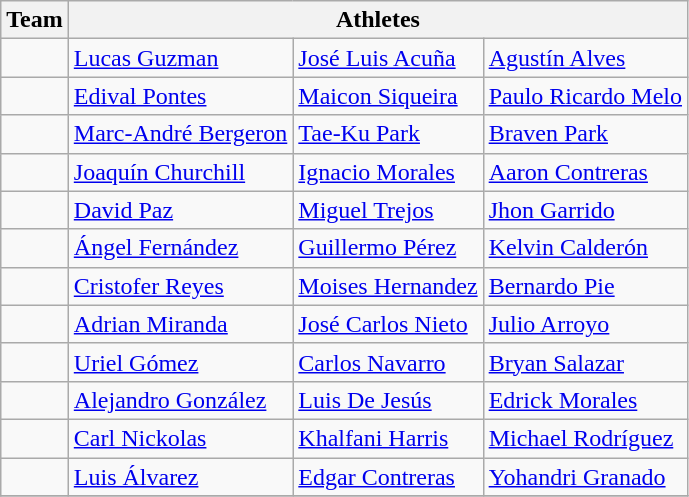<table class="wikitable sortable">
<tr>
<th>Team</th>
<th colspan="3">Athletes</th>
</tr>
<tr>
<td></td>
<td><a href='#'>Lucas Guzman</a></td>
<td><a href='#'>José Luis Acuña</a></td>
<td><a href='#'>Agustín Alves</a></td>
</tr>
<tr>
<td></td>
<td><a href='#'>Edival Pontes</a></td>
<td><a href='#'>Maicon Siqueira</a></td>
<td><a href='#'>Paulo Ricardo Melo</a></td>
</tr>
<tr>
<td></td>
<td><a href='#'>Marc-André Bergeron</a></td>
<td><a href='#'>Tae-Ku Park</a></td>
<td><a href='#'>Braven Park</a></td>
</tr>
<tr>
<td></td>
<td><a href='#'>Joaquín Churchill</a></td>
<td><a href='#'>Ignacio Morales</a></td>
<td><a href='#'>Aaron Contreras</a></td>
</tr>
<tr>
<td></td>
<td><a href='#'>David Paz</a></td>
<td><a href='#'>Miguel Trejos</a></td>
<td><a href='#'>Jhon Garrido</a></td>
</tr>
<tr>
<td></td>
<td><a href='#'>Ángel Fernández</a></td>
<td><a href='#'>Guillermo Pérez</a></td>
<td><a href='#'>Kelvin Calderón</a></td>
</tr>
<tr>
<td></td>
<td><a href='#'>Cristofer Reyes</a></td>
<td><a href='#'>Moises Hernandez</a></td>
<td><a href='#'>Bernardo Pie</a></td>
</tr>
<tr>
<td></td>
<td><a href='#'>Adrian Miranda</a></td>
<td><a href='#'>José Carlos Nieto</a></td>
<td><a href='#'>Julio Arroyo</a></td>
</tr>
<tr>
<td></td>
<td><a href='#'>Uriel Gómez</a></td>
<td><a href='#'>Carlos Navarro</a></td>
<td><a href='#'>Bryan Salazar</a></td>
</tr>
<tr>
<td></td>
<td><a href='#'>Alejandro González</a></td>
<td><a href='#'>Luis De Jesús</a></td>
<td><a href='#'>Edrick Morales</a></td>
</tr>
<tr>
<td></td>
<td><a href='#'>Carl Nickolas</a></td>
<td><a href='#'>Khalfani Harris</a></td>
<td><a href='#'>Michael Rodríguez</a></td>
</tr>
<tr>
<td></td>
<td><a href='#'>Luis Álvarez</a></td>
<td><a href='#'>Edgar Contreras</a></td>
<td><a href='#'>Yohandri Granado</a></td>
</tr>
<tr>
</tr>
</table>
